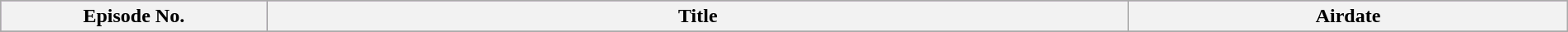<table class="wikitable" width="100%">
<tr bgcolor=#814190>
<th width="17%">Episode No.</th>
<th width="55%">Title</th>
<th width="55%">Airdate</th>
</tr>
<tr>
</tr>
</table>
